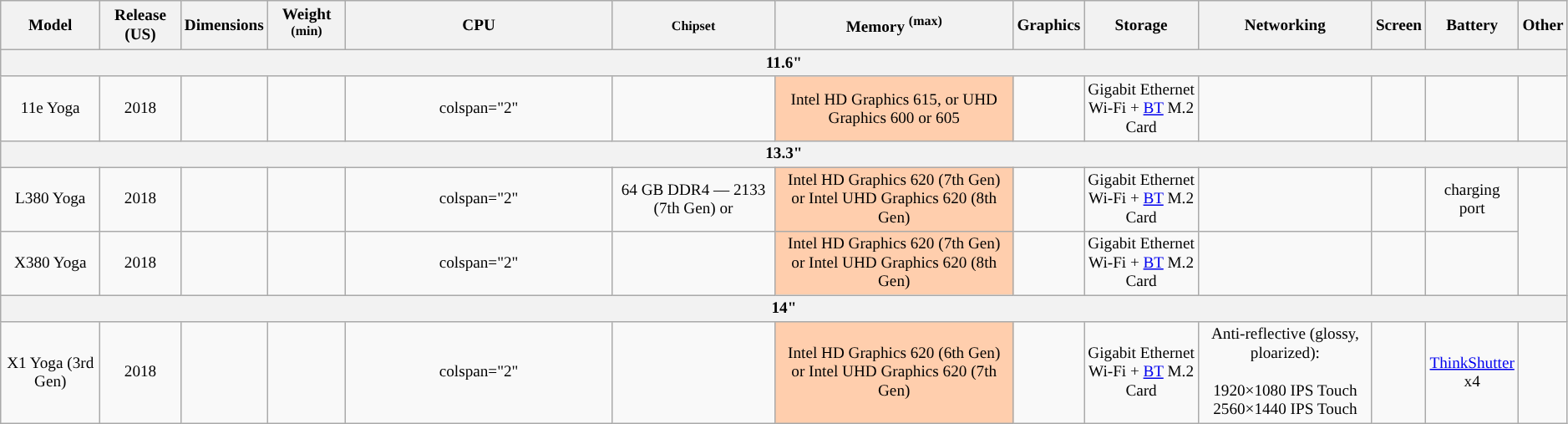<table class="wikitable" style="font-size: 80%; text-align: center; min-width: 80%;">
<tr>
<th>Model</th>
<th>Release (US)</th>
<th>Dimensions</th>
<th>Weight <sup>(min)</sup></th>
<th style="width:17%">CPU</th>
<th><small>Chipset</small></th>
<th>Memory <sup>(max)</sup></th>
<th>Graphics</th>
<th>Storage</th>
<th>Networking</th>
<th>Screen</th>
<th>Battery</th>
<th>Other</th>
</tr>
<tr>
<th colspan=13>11.6"</th>
</tr>
<tr>
<td>11e Yoga </td>
<td>2018</td>
<td></td>
<td></td>
<td>colspan="2" </td>
<td></td>
<td style="background:#ffcead;">Intel HD Graphics 615, or UHD Graphics 600 or 605</td>
<td></td>
<td>Gigabit Ethernet<br>Wi-Fi + <a href='#'>BT</a> M.2 Card</td>
<td></td>
<td></td>
<td><br></td>
</tr>
<tr>
<th colspan=13>13.3"</th>
</tr>
<tr>
<td>L380 Yoga</td>
<td>2018</td>
<td></td>
<td></td>
<td>colspan="2" </td>
<td style="background:">64 GB DDR4 — 2133 (7th Gen) or <br></td>
<td style="background:#ffcead;">Intel HD Graphics 620 (7th Gen)<br>or Intel UHD Graphics 620 (8th Gen)</td>
<td></td>
<td> Gigabit Ethernet<br>Wi-Fi + <a href='#'>BT</a> M.2 Card</td>
<td></td>
<td></td>
<td> charging port</td>
</tr>
<tr>
<td>X380 Yoga</td>
<td>2018</td>
<td></td>
<td></td>
<td>colspan="2" </td>
<td></td>
<td style="background:#ffcead;">Intel HD Graphics 620 (7th Gen)<br>or Intel UHD Graphics 620 (8th Gen)</td>
<td></td>
<td> Gigabit Ethernet<br>Wi-Fi + <a href='#'>BT</a> M.2 Card<br><small></small></td>
<td></td>
<td></td>
<td></td>
</tr>
<tr>
<th colspan=13>14"</th>
</tr>
<tr>
<td>X1 Yoga (3rd Gen)</td>
<td>2018</td>
<td></td>
<td></td>
<td>colspan="2" </td>
<td></td>
<td style="background:#ffcead;">Intel HD Graphics 620 (6th Gen)<br>or Intel UHD Graphics 620 (7th Gen)</td>
<td></td>
<td> Gigabit Ethernet<br>Wi-Fi + <a href='#'>BT</a> M.2 Card<br><small></small></td>
<td style="background:">Anti-reflective (glossy, ploarized): <br><br>1920×1080 IPS Touch<br>
2560×1440 IPS Touch</td>
<td></td>
<td><a href='#'>ThinkShutter</a><br> x4</td>
</tr>
</table>
